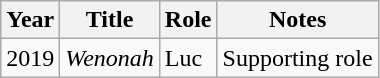<table class="wikitable">
<tr>
<th scope="col">Year</th>
<th scope="col">Title</th>
<th scope="col">Role</th>
<th scope="col">Notes</th>
</tr>
<tr>
<td>2019</td>
<td><em>Wenonah</em></td>
<td>Luc</td>
<td>Supporting role</td>
</tr>
</table>
